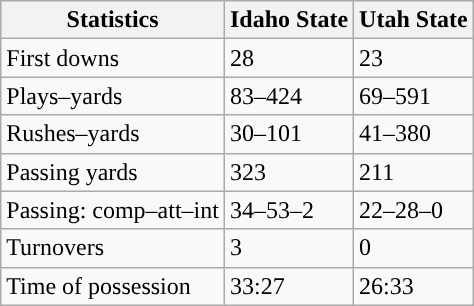<table class="wikitable" style="float:left">
<tr>
<th>Statistics</th>
<th>Idaho State</th>
<th>Utah State</th>
</tr>
<tr>
<td>First downs</td>
<td>28</td>
<td>23</td>
</tr>
<tr>
<td>Plays–yards</td>
<td>83–424</td>
<td>69–591</td>
</tr>
<tr>
<td>Rushes–yards</td>
<td>30–101</td>
<td>41–380</td>
</tr>
<tr>
<td>Passing yards</td>
<td>323</td>
<td>211</td>
</tr>
<tr>
<td>Passing: comp–att–int</td>
<td>34–53–2</td>
<td>22–28–0</td>
</tr>
<tr>
<td>Turnovers</td>
<td>3</td>
<td>0</td>
</tr>
<tr>
<td>Time of possession</td>
<td>33:27</td>
<td>26:33</td>
</tr>
</table>
